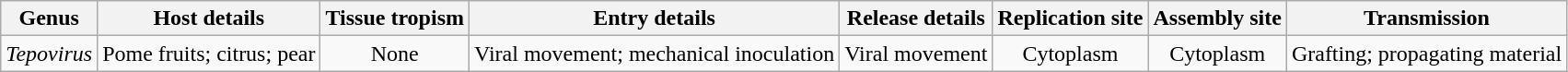<table class="wikitable sortable" style="text-align:center">
<tr>
<th>Genus</th>
<th>Host details</th>
<th>Tissue tropism</th>
<th>Entry details</th>
<th>Release details</th>
<th>Replication site</th>
<th>Assembly site</th>
<th>Transmission</th>
</tr>
<tr>
<td><em>Tepovirus</em></td>
<td>Pome fruits; citrus; pear</td>
<td>None</td>
<td>Viral movement; mechanical inoculation</td>
<td>Viral movement</td>
<td>Cytoplasm</td>
<td>Cytoplasm</td>
<td>Grafting; propagating material</td>
</tr>
</table>
